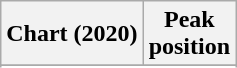<table class="wikitable sortable plainrowheaders" style="text-align:center">
<tr>
<th scope="col">Chart (2020)</th>
<th scope="col">Peak<br>position</th>
</tr>
<tr>
</tr>
<tr>
</tr>
<tr>
</tr>
<tr>
</tr>
<tr>
</tr>
<tr>
</tr>
<tr>
</tr>
<tr>
</tr>
<tr>
</tr>
<tr>
</tr>
<tr>
</tr>
<tr>
</tr>
<tr>
</tr>
<tr>
</tr>
<tr>
</tr>
<tr>
</tr>
<tr>
</tr>
<tr>
</tr>
<tr>
</tr>
<tr>
</tr>
<tr>
</tr>
<tr>
</tr>
</table>
